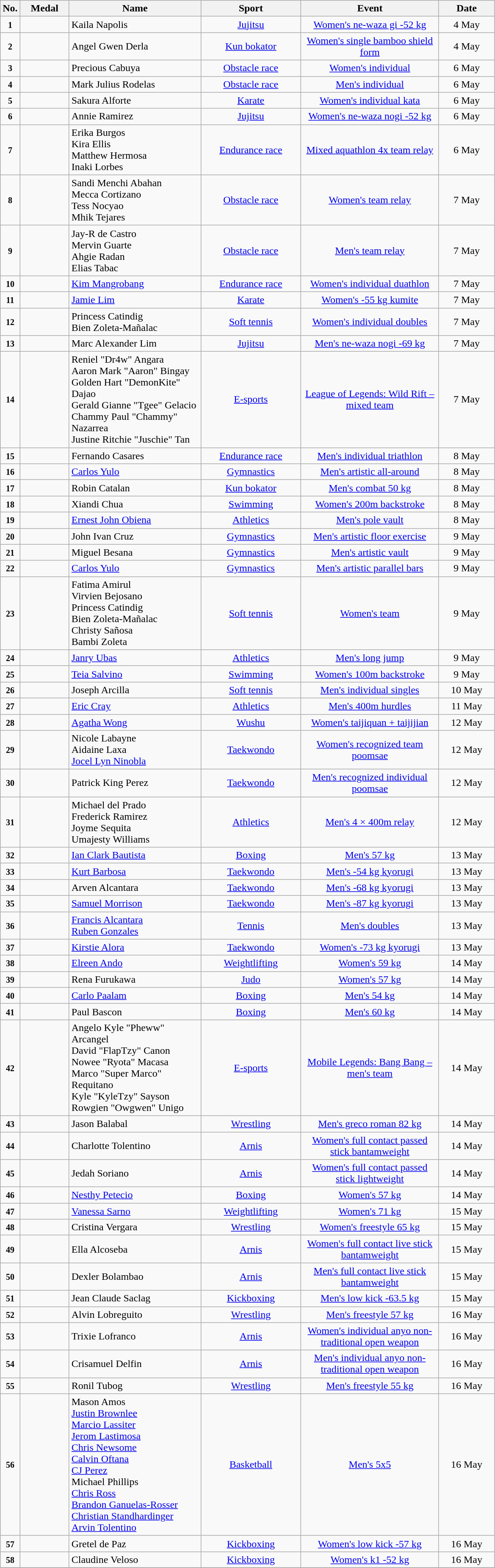<table class="wikitable sortable" style="font-size:100%; text-align:center;">
<tr>
<th width="10">No.</th>
<th width="70">Medal</th>
<th width="200">Name</th>
<th width="150">Sport</th>
<th width="210">Event</th>
<th width="80">Date</th>
</tr>
<tr>
<td><small><strong>1</strong></small></td>
<td></td>
<td align=left>Kaila Napolis</td>
<td> <a href='#'>Jujitsu</a></td>
<td><a href='#'>Women's ne-waza gi -52 kg</a></td>
<td>4 May</td>
</tr>
<tr>
<td><small><strong>2</strong></small></td>
<td></td>
<td align=left>Angel Gwen Derla</td>
<td> <a href='#'>Kun bokator</a></td>
<td><a href='#'>Women's single bamboo shield form</a></td>
<td>4 May</td>
</tr>
<tr>
<td><small><strong>3</strong></small></td>
<td></td>
<td align=left>Precious Cabuya</td>
<td> <a href='#'>Obstacle race</a></td>
<td><a href='#'>Women's individual</a></td>
<td>6 May</td>
</tr>
<tr>
<td><small><strong>4</strong></small></td>
<td></td>
<td align=left>Mark Julius Rodelas</td>
<td> <a href='#'>Obstacle race</a></td>
<td><a href='#'>Men's individual</a></td>
<td>6 May</td>
</tr>
<tr>
<td><small><strong>5</strong></small></td>
<td></td>
<td align=left>Sakura Alforte</td>
<td> <a href='#'>Karate</a></td>
<td><a href='#'>Women's individual kata</a></td>
<td>6 May</td>
</tr>
<tr>
<td><small><strong>6</strong></small></td>
<td></td>
<td align=left>Annie Ramirez</td>
<td> <a href='#'>Jujitsu</a></td>
<td><a href='#'>Women's ne-waza nogi -52 kg</a></td>
<td>6 May</td>
</tr>
<tr>
<td><small><strong>7</strong></small></td>
<td></td>
<td align=left>Erika Burgos<br>Kira Ellis<br>Matthew Hermosa<br>Inaki Lorbes</td>
<td> <a href='#'>Endurance race</a></td>
<td><a href='#'>Mixed aquathlon 4x team relay</a></td>
<td>6 May</td>
</tr>
<tr>
<td><small><strong>8</strong></small></td>
<td></td>
<td align=left>Sandi Menchi Abahan<br>Mecca Cortizano<br>Tess Nocyao<br>Mhik Tejares</td>
<td> <a href='#'>Obstacle race</a></td>
<td><a href='#'>Women's team relay</a></td>
<td>7 May</td>
</tr>
<tr>
<td><small><strong>9</strong></small></td>
<td></td>
<td align=left>Jay-R de Castro<br>Mervin Guarte<br>Ahgie Radan<br>Elias Tabac</td>
<td> <a href='#'>Obstacle race</a></td>
<td><a href='#'>Men's team relay</a></td>
<td>7 May</td>
</tr>
<tr>
<td><small><strong>10</strong></small></td>
<td></td>
<td align=left><a href='#'>Kim Mangrobang</a></td>
<td> <a href='#'>Endurance race</a></td>
<td><a href='#'>Women's individual duathlon</a></td>
<td>7 May</td>
</tr>
<tr>
<td><small><strong>11</strong></small></td>
<td></td>
<td align=left><a href='#'>Jamie Lim</a></td>
<td> <a href='#'>Karate</a></td>
<td><a href='#'>Women's -55 kg kumite</a></td>
<td>7 May</td>
</tr>
<tr>
<td><small><strong>12</strong></small></td>
<td></td>
<td align=left>Princess Catindig <br> Bien Zoleta-Mañalac</td>
<td> <a href='#'>Soft tennis</a></td>
<td><a href='#'>Women's individual doubles</a></td>
<td>7 May</td>
</tr>
<tr>
<td><small><strong>13</strong></small></td>
<td></td>
<td align=left>Marc Alexander Lim</td>
<td> <a href='#'>Jujitsu</a></td>
<td><a href='#'>Men's ne-waza nogi -69 kg</a></td>
<td>7 May</td>
</tr>
<tr>
<td><small><strong>14</strong></small></td>
<td></td>
<td align=left>Reniel "Dr4w" Angara <br> Aaron Mark "Aaron" Bingay <br> Golden Hart "DemonKite" Dajao <br> Gerald Gianne "Tgee" Gelacio <br> Chammy Paul "Chammy" Nazarrea <br> Justine Ritchie "Juschie" Tan</td>
<td> <a href='#'>E-sports</a></td>
<td><a href='#'>League of Legends: Wild Rift – mixed team</a></td>
<td>7 May</td>
</tr>
<tr>
<td><small><strong>15</strong></small></td>
<td></td>
<td align=left>Fernando Casares</td>
<td> <a href='#'>Endurance race</a></td>
<td><a href='#'>Men's individual triathlon</a></td>
<td>8 May</td>
</tr>
<tr>
<td><small><strong>16</strong></small></td>
<td></td>
<td align=left><a href='#'>Carlos Yulo</a></td>
<td> <a href='#'>Gymnastics</a></td>
<td><a href='#'>Men's artistic all-around</a></td>
<td>8 May</td>
</tr>
<tr>
<td><small><strong>17</strong></small></td>
<td></td>
<td align=left>Robin Catalan</td>
<td> <a href='#'>Kun bokator</a></td>
<td><a href='#'>Men's combat 50 kg</a></td>
<td>8 May</td>
</tr>
<tr>
<td><small><strong>18</strong></small></td>
<td></td>
<td align=left>Xiandi Chua</td>
<td> <a href='#'>Swimming</a></td>
<td><a href='#'>Women's 200m backstroke</a></td>
<td>8 May</td>
</tr>
<tr>
<td><small><strong>19</strong></small></td>
<td></td>
<td align=left><a href='#'>Ernest John Obiena</a></td>
<td> <a href='#'>Athletics</a></td>
<td><a href='#'>Men's pole vault</a></td>
<td>8 May</td>
</tr>
<tr>
<td><small><strong>20</strong></small></td>
<td></td>
<td align=left>John Ivan Cruz</td>
<td> <a href='#'>Gymnastics</a></td>
<td><a href='#'>Men's artistic floor exercise</a></td>
<td>9 May</td>
</tr>
<tr>
<td><small><strong>21</strong></small></td>
<td></td>
<td align=left>Miguel Besana</td>
<td> <a href='#'>Gymnastics</a></td>
<td><a href='#'>Men's artistic vault</a></td>
<td>9 May</td>
</tr>
<tr>
<td><small><strong>22</strong></small></td>
<td></td>
<td align=left><a href='#'>Carlos Yulo</a></td>
<td> <a href='#'>Gymnastics</a></td>
<td><a href='#'>Men's artistic parallel bars</a></td>
<td>9 May</td>
</tr>
<tr>
<td><small><strong>23</strong></small></td>
<td></td>
<td align=left>Fatima Amirul <br> Virvien Bejosano <br> Princess Catindig <br> Bien Zoleta-Mañalac <br> Christy Sañosa <br> Bambi Zoleta</td>
<td> <a href='#'>Soft tennis</a></td>
<td><a href='#'>Women's team</a></td>
<td>9 May</td>
</tr>
<tr>
<td><small><strong>24</strong></small></td>
<td></td>
<td align=left><a href='#'>Janry Ubas</a></td>
<td> <a href='#'>Athletics</a></td>
<td><a href='#'>Men's long jump</a></td>
<td>9 May</td>
</tr>
<tr>
<td><small><strong>25</strong></small></td>
<td></td>
<td align=left><a href='#'>Teia Salvino</a></td>
<td> <a href='#'>Swimming</a></td>
<td><a href='#'>Women's 100m backstroke</a></td>
<td>9 May</td>
</tr>
<tr>
<td><small><strong>26</strong></small></td>
<td></td>
<td align=left>Joseph Arcilla</td>
<td> <a href='#'>Soft tennis</a></td>
<td><a href='#'>Men's individual singles</a></td>
<td>10 May</td>
</tr>
<tr>
<td><small><strong>27</strong></small></td>
<td></td>
<td align=left><a href='#'>Eric Cray</a></td>
<td> <a href='#'>Athletics</a></td>
<td><a href='#'>Men's 400m hurdles</a></td>
<td>11 May</td>
</tr>
<tr>
<td><small><strong>28</strong></small></td>
<td></td>
<td align=left><a href='#'>Agatha Wong</a></td>
<td> <a href='#'>Wushu</a></td>
<td><a href='#'>Women's taijiquan + taijijian</a></td>
<td>12 May</td>
</tr>
<tr>
<td><small><strong>29</strong></small></td>
<td></td>
<td align=left>Nicole Labayne<br>Aidaine Laxa<br><a href='#'>Jocel Lyn Ninobla</a></td>
<td> <a href='#'>Taekwondo</a></td>
<td><a href='#'>Women's recognized team poomsae</a></td>
<td>12 May</td>
</tr>
<tr>
<td><small><strong>30</strong></small></td>
<td></td>
<td align=left>Patrick King Perez</td>
<td> <a href='#'>Taekwondo</a></td>
<td><a href='#'>Men's recognized individual poomsae</a></td>
<td>12 May</td>
</tr>
<tr>
<td><small><strong>31</strong></small></td>
<td></td>
<td align=left>Michael del Prado<br>Frederick Ramirez<br>Joyme Sequita<br>Umajesty Williams</td>
<td> <a href='#'>Athletics</a></td>
<td><a href='#'>Men's 4 × 400m relay</a></td>
<td>12 May</td>
</tr>
<tr>
<td><small><strong>32</strong></small></td>
<td></td>
<td align=left><a href='#'>Ian Clark Bautista</a></td>
<td> <a href='#'>Boxing</a></td>
<td><a href='#'>Men's 57 kg</a></td>
<td>13 May</td>
</tr>
<tr>
<td><small><strong>33</strong></small></td>
<td></td>
<td align=left><a href='#'>Kurt Barbosa</a></td>
<td> <a href='#'>Taekwondo</a></td>
<td><a href='#'>Men's -54 kg kyorugi</a></td>
<td>13 May</td>
</tr>
<tr>
<td><small><strong>34</strong></small></td>
<td></td>
<td align=left>Arven Alcantara</td>
<td> <a href='#'>Taekwondo</a></td>
<td><a href='#'>Men's -68 kg kyorugi</a></td>
<td>13 May</td>
</tr>
<tr>
<td><small><strong>35</strong></small></td>
<td></td>
<td align=left><a href='#'>Samuel Morrison</a></td>
<td> <a href='#'>Taekwondo</a></td>
<td><a href='#'>Men's -87 kg kyorugi</a></td>
<td>13 May</td>
</tr>
<tr>
<td><small><strong>36</strong></small></td>
<td></td>
<td align=left><a href='#'>Francis Alcantara</a> <br> <a href='#'>Ruben Gonzales</a></td>
<td> <a href='#'>Tennis</a></td>
<td><a href='#'>Men's doubles</a></td>
<td>13 May</td>
</tr>
<tr>
<td><small><strong>37</strong></small></td>
<td></td>
<td align=left><a href='#'>Kirstie Alora</a></td>
<td> <a href='#'>Taekwondo</a></td>
<td><a href='#'>Women's -73 kg kyorugi</a></td>
<td>13 May</td>
</tr>
<tr>
<td><small><strong>38</strong></small></td>
<td></td>
<td align=left><a href='#'>Elreen Ando</a></td>
<td> <a href='#'>Weightlifting</a></td>
<td><a href='#'>Women's 59 kg</a></td>
<td>14 May</td>
</tr>
<tr>
<td><small><strong>39</strong></small></td>
<td></td>
<td align=left>Rena Furukawa</td>
<td> <a href='#'>Judo</a></td>
<td><a href='#'>Women's 57 kg</a></td>
<td>14 May</td>
</tr>
<tr>
<td><small><strong>40</strong></small></td>
<td></td>
<td align=left><a href='#'>Carlo Paalam</a></td>
<td> <a href='#'>Boxing</a></td>
<td><a href='#'>Men's 54 kg</a></td>
<td>14 May</td>
</tr>
<tr>
<td><small><strong>41</strong></small></td>
<td></td>
<td align=left>Paul Bascon</td>
<td> <a href='#'>Boxing</a></td>
<td><a href='#'>Men's 60 kg</a></td>
<td>14 May</td>
</tr>
<tr>
<td><small><strong>42</strong></small></td>
<td></td>
<td align=left>Angelo Kyle "Pheww" Arcangel <br> David "FlapTzy" Canon <br> Nowee "Ryota" Macasa <br> Marco "Super Marco" Requitano <br> Kyle "KyleTzy" Sayson <br> Rowgien "Owgwen" Unigo</td>
<td> <a href='#'>E-sports</a></td>
<td><a href='#'>Mobile Legends: Bang Bang – men's team</a></td>
<td>14 May</td>
</tr>
<tr>
<td><small><strong>43</strong></small></td>
<td></td>
<td align=left>Jason Balabal</td>
<td> <a href='#'>Wrestling</a></td>
<td><a href='#'>Men's greco roman 82 kg</a></td>
<td>14 May</td>
</tr>
<tr>
<td><small><strong>44</strong></small></td>
<td></td>
<td align=left>Charlotte Tolentino</td>
<td> <a href='#'>Arnis</a></td>
<td><a href='#'>Women's full contact passed stick bantamweight</a></td>
<td>14 May</td>
</tr>
<tr>
<td><small><strong>45</strong></small></td>
<td></td>
<td align=left>Jedah Soriano</td>
<td> <a href='#'>Arnis</a></td>
<td><a href='#'>Women's full contact passed stick lightweight</a></td>
<td>14 May</td>
</tr>
<tr>
<td><small><strong>46</strong></small></td>
<td></td>
<td align=left><a href='#'>Nesthy Petecio</a></td>
<td> <a href='#'>Boxing</a></td>
<td><a href='#'>Women's 57 kg</a></td>
<td>14 May</td>
</tr>
<tr>
<td><small><strong>47</strong></small></td>
<td></td>
<td align=left><a href='#'>Vanessa Sarno</a></td>
<td> <a href='#'>Weightlifting</a></td>
<td><a href='#'>Women's 71 kg</a></td>
<td>15 May</td>
</tr>
<tr>
<td><small><strong>48</strong></small></td>
<td></td>
<td align=left>Cristina Vergara</td>
<td> <a href='#'>Wrestling</a></td>
<td><a href='#'>Women's freestyle 65 kg</a></td>
<td>15 May</td>
</tr>
<tr>
<td><small><strong>49</strong></small></td>
<td></td>
<td align=left>Ella Alcoseba</td>
<td> <a href='#'>Arnis</a></td>
<td><a href='#'>Women's full contact live stick bantamweight</a></td>
<td>15 May</td>
</tr>
<tr>
<td><small><strong>50</strong></small></td>
<td></td>
<td align=left>Dexler Bolambao</td>
<td> <a href='#'>Arnis</a></td>
<td><a href='#'>Men's full contact live stick bantamweight</a></td>
<td>15 May</td>
</tr>
<tr>
<td><small><strong>51</strong></small></td>
<td></td>
<td align=left>Jean Claude Saclag</td>
<td> <a href='#'>Kickboxing</a></td>
<td><a href='#'>Men's low kick -63.5 kg</a></td>
<td>15 May</td>
</tr>
<tr>
<td><small><strong>52</strong></small></td>
<td></td>
<td align=left>Alvin Lobreguito</td>
<td> <a href='#'>Wrestling</a></td>
<td><a href='#'>Men's freestyle 57 kg</a></td>
<td>16 May</td>
</tr>
<tr>
<td><small><strong>53</strong></small></td>
<td></td>
<td align=left>Trixie Lofranco</td>
<td> <a href='#'>Arnis</a></td>
<td><a href='#'>Women's individual anyo non-traditional open weapon</a></td>
<td>16 May</td>
</tr>
<tr>
<td><small><strong>54</strong></small></td>
<td></td>
<td align=left>Crisamuel Delfin</td>
<td> <a href='#'>Arnis</a></td>
<td><a href='#'>Men's individual anyo non-traditional open weapon</a></td>
<td>16 May</td>
</tr>
<tr>
<td><small><strong>55</strong></small></td>
<td></td>
<td align=left>Ronil Tubog</td>
<td> <a href='#'>Wrestling</a></td>
<td><a href='#'>Men's freestyle 55 kg</a></td>
<td>16 May</td>
</tr>
<tr>
<td><small><strong>56</strong></small></td>
<td></td>
<td align=left>Mason Amos <br> <a href='#'>Justin Brownlee</a> <br> <a href='#'>Marcio Lassiter</a> <br> <a href='#'>Jerom Lastimosa</a> <br> <a href='#'>Chris Newsome</a> <br> <a href='#'>Calvin Oftana</a> <br> <a href='#'>CJ Perez</a> <br> Michael Phillips <br> <a href='#'>Chris Ross</a> <br> <a href='#'>Brandon Ganuelas-Rosser</a> <br> <a href='#'>Christian Standhardinger</a> <br> <a href='#'>Arvin Tolentino</a></td>
<td> <a href='#'>Basketball</a></td>
<td><a href='#'>Men's 5x5</a></td>
<td>16 May</td>
</tr>
<tr>
<td><small><strong>57</strong></small></td>
<td></td>
<td align=left>Gretel de Paz</td>
<td> <a href='#'>Kickboxing</a></td>
<td><a href='#'>Women's low kick -57 kg</a></td>
<td>16 May</td>
</tr>
<tr>
<td><small><strong>58</strong></small></td>
<td></td>
<td align=left>Claudine Veloso</td>
<td> <a href='#'>Kickboxing</a></td>
<td><a href='#'>Women's k1 -52 kg</a></td>
<td>16 May</td>
</tr>
<tr>
</tr>
</table>
